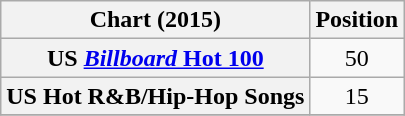<table class="wikitable sortable plainrowheaders" style="text-align:center">
<tr>
<th scope="col">Chart (2015)</th>
<th scope="col">Position</th>
</tr>
<tr>
<th scope="row">US <a href='#'><em>Billboard</em> Hot 100</a></th>
<td>50</td>
</tr>
<tr>
<th scope="row">US Hot R&B/Hip-Hop Songs</th>
<td>15</td>
</tr>
<tr>
</tr>
</table>
